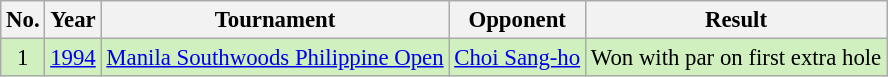<table class="wikitable" style="font-size:95%;">
<tr>
<th>No.</th>
<th>Year</th>
<th>Tournament</th>
<th>Opponent</th>
<th>Result</th>
</tr>
<tr style="background:#D0F0C0;">
<td align=center>1</td>
<td><a href='#'>1994</a></td>
<td><a href='#'>Manila Southwoods Philippine Open</a></td>
<td> <a href='#'>Choi Sang-ho</a></td>
<td>Won with par on first extra hole</td>
</tr>
</table>
